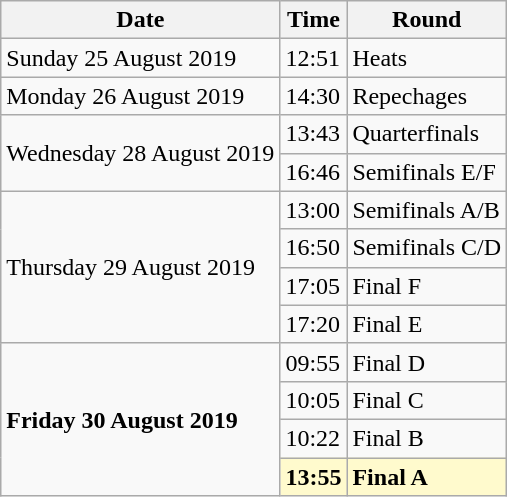<table class="wikitable">
<tr>
<th>Date</th>
<th>Time</th>
<th>Round</th>
</tr>
<tr>
<td>Sunday 25 August 2019</td>
<td>12:51</td>
<td>Heats</td>
</tr>
<tr>
<td>Monday 26 August 2019</td>
<td>14:30</td>
<td>Repechages</td>
</tr>
<tr>
<td rowspan=2>Wednesday 28 August 2019</td>
<td>13:43</td>
<td>Quarterfinals</td>
</tr>
<tr>
<td>16:46</td>
<td>Semifinals E/F</td>
</tr>
<tr>
<td rowspan=4>Thursday 29 August 2019</td>
<td>13:00</td>
<td>Semifinals A/B</td>
</tr>
<tr>
<td>16:50</td>
<td>Semifinals C/D</td>
</tr>
<tr>
<td>17:05</td>
<td>Final F</td>
</tr>
<tr>
<td>17:20</td>
<td>Final E</td>
</tr>
<tr>
<td rowspan=4><strong>Friday 30 August 2019</strong></td>
<td>09:55</td>
<td>Final D</td>
</tr>
<tr>
<td>10:05</td>
<td>Final C</td>
</tr>
<tr>
<td>10:22</td>
<td>Final B</td>
</tr>
<tr>
<td style=background:lemonchiffon><strong>13:55</strong></td>
<td style=background:lemonchiffon><strong>Final A</strong></td>
</tr>
</table>
